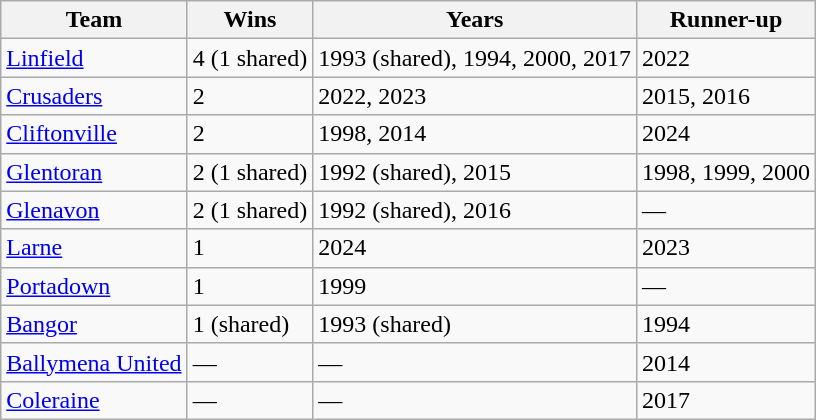<table class="wikitable">
<tr>
<th>Team</th>
<th>Wins</th>
<th>Years</th>
<th>Runner-up</th>
</tr>
<tr>
<td><a href='#'>Linfield</a></td>
<td>4 (1 shared)</td>
<td>1993 (shared), 1994, 2000, 2017</td>
<td>2022</td>
</tr>
<tr>
<td><a href='#'>Crusaders</a></td>
<td>2</td>
<td>2022, 2023</td>
<td>2015, 2016</td>
</tr>
<tr>
<td><a href='#'>Cliftonville</a></td>
<td>2</td>
<td>1998, 2014</td>
<td>2024</td>
</tr>
<tr>
<td><a href='#'>Glentoran</a></td>
<td>2 (1 shared)</td>
<td>1992 (shared), 2015</td>
<td>1998, 1999, 2000</td>
</tr>
<tr>
<td><a href='#'>Glenavon</a></td>
<td>2 (1 shared)</td>
<td>1992 (shared), 2016</td>
<td>—</td>
</tr>
<tr>
<td><a href='#'>Larne</a></td>
<td>1</td>
<td>2024</td>
<td>2023</td>
</tr>
<tr>
<td><a href='#'>Portadown</a></td>
<td>1</td>
<td>1999</td>
<td>—</td>
</tr>
<tr>
<td><a href='#'>Bangor</a></td>
<td>1 (shared)</td>
<td>1993 (shared)</td>
<td>1994</td>
</tr>
<tr>
<td><a href='#'>Ballymena United</a></td>
<td>—</td>
<td>—</td>
<td>2014</td>
</tr>
<tr>
<td><a href='#'>Coleraine</a></td>
<td>—</td>
<td>—</td>
<td>2017</td>
</tr>
</table>
